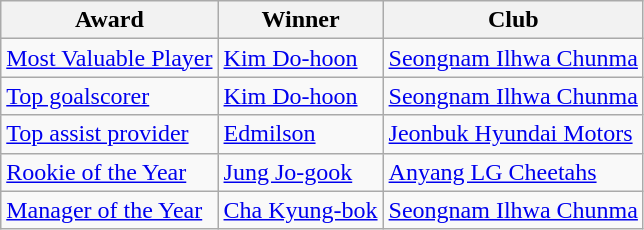<table class="wikitable">
<tr>
<th>Award</th>
<th>Winner</th>
<th>Club</th>
</tr>
<tr>
<td><a href='#'>Most Valuable Player</a></td>
<td> <a href='#'>Kim Do-hoon</a></td>
<td><a href='#'>Seongnam Ilhwa Chunma</a></td>
</tr>
<tr>
<td><a href='#'>Top goalscorer</a></td>
<td> <a href='#'>Kim Do-hoon</a></td>
<td><a href='#'>Seongnam Ilhwa Chunma</a></td>
</tr>
<tr>
<td><a href='#'>Top assist provider</a></td>
<td> <a href='#'>Edmilson</a></td>
<td><a href='#'>Jeonbuk Hyundai Motors</a></td>
</tr>
<tr>
<td><a href='#'>Rookie of the Year</a></td>
<td> <a href='#'>Jung Jo-gook</a></td>
<td><a href='#'>Anyang LG Cheetahs</a></td>
</tr>
<tr>
<td><a href='#'>Manager of the Year</a></td>
<td> <a href='#'>Cha Kyung-bok</a></td>
<td><a href='#'>Seongnam Ilhwa Chunma</a></td>
</tr>
</table>
